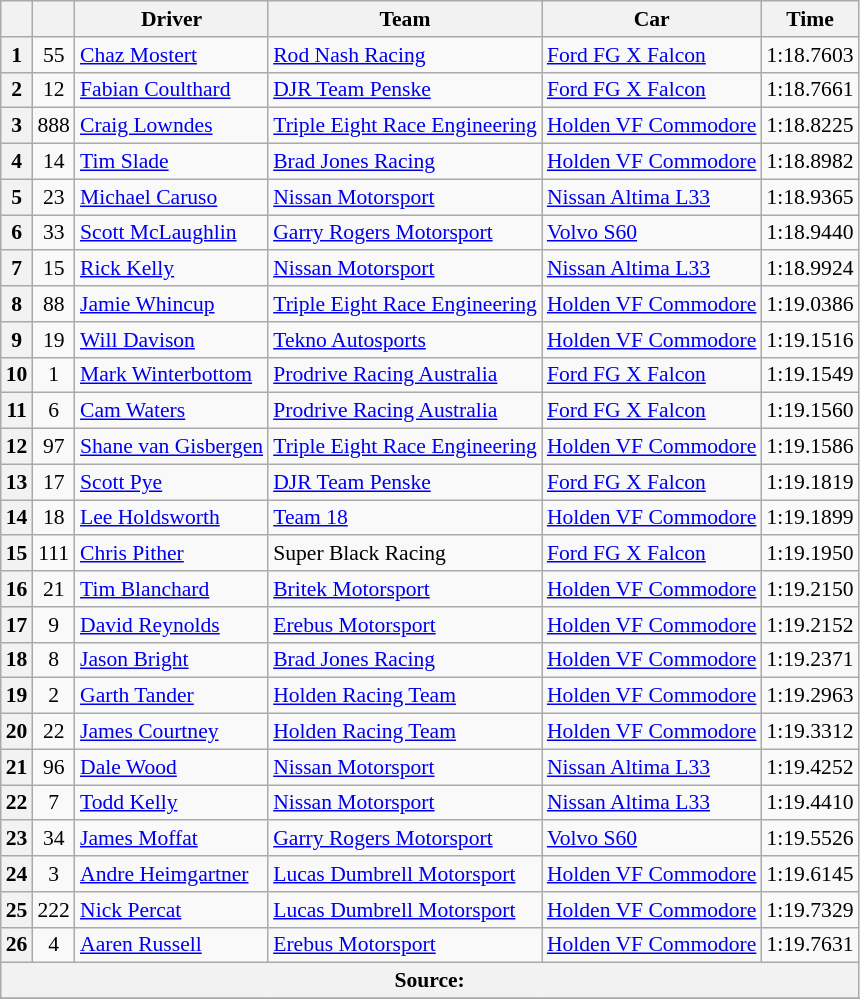<table class="wikitable" style="font-size: 90%">
<tr>
<th></th>
<th></th>
<th>Driver</th>
<th>Team</th>
<th>Car</th>
<th>Time</th>
</tr>
<tr>
<th>1</th>
<td align="center">55</td>
<td> <a href='#'>Chaz Mostert</a></td>
<td><a href='#'>Rod Nash Racing</a></td>
<td><a href='#'>Ford FG X Falcon</a></td>
<td>1:18.7603</td>
</tr>
<tr>
<th>2</th>
<td align="center">12</td>
<td> <a href='#'>Fabian Coulthard</a></td>
<td><a href='#'>DJR Team Penske</a></td>
<td><a href='#'>Ford FG X Falcon</a></td>
<td>1:18.7661</td>
</tr>
<tr>
<th>3</th>
<td align="center">888</td>
<td> <a href='#'>Craig Lowndes</a></td>
<td><a href='#'>Triple Eight Race Engineering</a></td>
<td><a href='#'>Holden VF Commodore</a></td>
<td>1:18.8225</td>
</tr>
<tr>
<th>4</th>
<td align="center">14</td>
<td> <a href='#'>Tim Slade</a></td>
<td><a href='#'>Brad Jones Racing</a></td>
<td><a href='#'>Holden VF Commodore</a></td>
<td>1:18.8982</td>
</tr>
<tr>
<th>5</th>
<td align="center">23</td>
<td> <a href='#'>Michael Caruso</a></td>
<td><a href='#'>Nissan Motorsport</a></td>
<td><a href='#'>Nissan Altima L33</a></td>
<td>1:18.9365</td>
</tr>
<tr>
<th>6</th>
<td align="center">33</td>
<td> <a href='#'>Scott McLaughlin</a></td>
<td><a href='#'>Garry Rogers Motorsport</a></td>
<td><a href='#'>Volvo S60</a></td>
<td>1:18.9440</td>
</tr>
<tr>
<th>7</th>
<td align="center">15</td>
<td> <a href='#'>Rick Kelly</a></td>
<td><a href='#'>Nissan Motorsport</a></td>
<td><a href='#'>Nissan Altima L33</a></td>
<td>1:18.9924</td>
</tr>
<tr>
<th>8</th>
<td align="center">88</td>
<td> <a href='#'>Jamie Whincup</a></td>
<td><a href='#'>Triple Eight Race Engineering</a></td>
<td><a href='#'>Holden VF Commodore</a></td>
<td>1:19.0386</td>
</tr>
<tr>
<th>9</th>
<td align="center">19</td>
<td> <a href='#'>Will Davison</a></td>
<td><a href='#'>Tekno Autosports</a></td>
<td><a href='#'>Holden VF Commodore</a></td>
<td>1:19.1516</td>
</tr>
<tr>
<th>10</th>
<td align="center">1</td>
<td> <a href='#'>Mark Winterbottom</a></td>
<td><a href='#'>Prodrive Racing Australia</a></td>
<td><a href='#'>Ford FG X Falcon</a></td>
<td>1:19.1549</td>
</tr>
<tr>
<th>11</th>
<td align="center">6</td>
<td> <a href='#'>Cam Waters</a></td>
<td><a href='#'>Prodrive Racing Australia</a></td>
<td><a href='#'>Ford FG X Falcon</a></td>
<td>1:19.1560</td>
</tr>
<tr>
<th>12</th>
<td align="center">97</td>
<td> <a href='#'>Shane van Gisbergen</a></td>
<td><a href='#'>Triple Eight Race Engineering</a></td>
<td><a href='#'>Holden VF Commodore</a></td>
<td>1:19.1586</td>
</tr>
<tr>
<th>13</th>
<td align="center">17</td>
<td> <a href='#'>Scott Pye</a></td>
<td><a href='#'>DJR Team Penske</a></td>
<td><a href='#'>Ford FG X Falcon</a></td>
<td>1:19.1819</td>
</tr>
<tr>
<th>14</th>
<td align="center">18</td>
<td> <a href='#'>Lee Holdsworth</a></td>
<td><a href='#'>Team 18</a></td>
<td><a href='#'>Holden VF Commodore</a></td>
<td>1:19.1899</td>
</tr>
<tr>
<th>15</th>
<td align="center">111</td>
<td> <a href='#'>Chris Pither</a></td>
<td>Super Black Racing</td>
<td><a href='#'>Ford FG X Falcon</a></td>
<td>1:19.1950</td>
</tr>
<tr>
<th>16</th>
<td align="center">21</td>
<td> <a href='#'>Tim Blanchard</a></td>
<td><a href='#'>Britek Motorsport</a></td>
<td><a href='#'>Holden VF Commodore</a></td>
<td>1:19.2150</td>
</tr>
<tr>
<th>17</th>
<td align="center">9</td>
<td> <a href='#'>David Reynolds</a></td>
<td><a href='#'>Erebus Motorsport</a></td>
<td><a href='#'>Holden VF Commodore</a></td>
<td>1:19.2152</td>
</tr>
<tr>
<th>18</th>
<td align="center">8</td>
<td> <a href='#'>Jason Bright</a></td>
<td><a href='#'>Brad Jones Racing</a></td>
<td><a href='#'>Holden VF Commodore</a></td>
<td>1:19.2371</td>
</tr>
<tr>
<th>19</th>
<td align="center">2</td>
<td> <a href='#'>Garth Tander</a></td>
<td><a href='#'>Holden Racing Team</a></td>
<td><a href='#'>Holden VF Commodore</a></td>
<td>1:19.2963</td>
</tr>
<tr>
<th>20</th>
<td align="center">22</td>
<td> <a href='#'>James Courtney</a></td>
<td><a href='#'>Holden Racing Team</a></td>
<td><a href='#'>Holden VF Commodore</a></td>
<td>1:19.3312</td>
</tr>
<tr>
<th>21</th>
<td align="center">96</td>
<td> <a href='#'>Dale Wood</a></td>
<td><a href='#'>Nissan Motorsport</a></td>
<td><a href='#'>Nissan Altima L33</a></td>
<td>1:19.4252</td>
</tr>
<tr>
<th>22</th>
<td align="center">7</td>
<td> <a href='#'>Todd Kelly</a></td>
<td><a href='#'>Nissan Motorsport</a></td>
<td><a href='#'>Nissan Altima L33</a></td>
<td>1:19.4410</td>
</tr>
<tr>
<th>23</th>
<td align="center">34</td>
<td> <a href='#'>James Moffat</a></td>
<td><a href='#'>Garry Rogers Motorsport</a></td>
<td><a href='#'>Volvo S60</a></td>
<td>1:19.5526</td>
</tr>
<tr>
<th>24</th>
<td align="center">3</td>
<td> <a href='#'>Andre Heimgartner</a></td>
<td><a href='#'>Lucas Dumbrell Motorsport</a></td>
<td><a href='#'>Holden VF Commodore</a></td>
<td>1:19.6145</td>
</tr>
<tr>
<th>25</th>
<td align="center">222</td>
<td> <a href='#'>Nick Percat</a></td>
<td><a href='#'>Lucas Dumbrell Motorsport</a></td>
<td><a href='#'>Holden VF Commodore</a></td>
<td>1:19.7329</td>
</tr>
<tr>
<th>26</th>
<td align="center">4</td>
<td> <a href='#'>Aaren Russell</a></td>
<td><a href='#'>Erebus Motorsport</a></td>
<td><a href='#'>Holden VF Commodore</a></td>
<td>1:19.7631</td>
</tr>
<tr>
<th colspan="6">Source:</th>
</tr>
<tr>
</tr>
</table>
